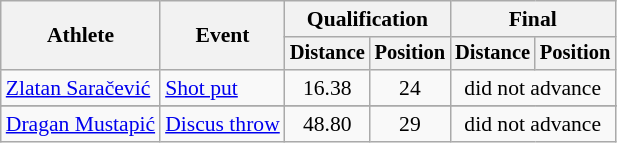<table class=wikitable style="font-size:90%">
<tr>
<th rowspan="2">Athlete</th>
<th rowspan="2">Event</th>
<th colspan="2">Qualification</th>
<th colspan="2">Final</th>
</tr>
<tr style="font-size:95%">
<th>Distance</th>
<th>Position</th>
<th>Distance</th>
<th>Position</th>
</tr>
<tr align=center>
<td align=left><a href='#'>Zlatan Saračević</a></td>
<td align=left><a href='#'>Shot put</a></td>
<td>16.38</td>
<td>24</td>
<td colspan=2>did not advance</td>
</tr>
<tr>
</tr>
<tr align=center>
<td align=left><a href='#'>Dragan Mustapić</a></td>
<td align=left><a href='#'>Discus throw</a></td>
<td>48.80</td>
<td>29</td>
<td colspan=2>did not advance</td>
</tr>
</table>
